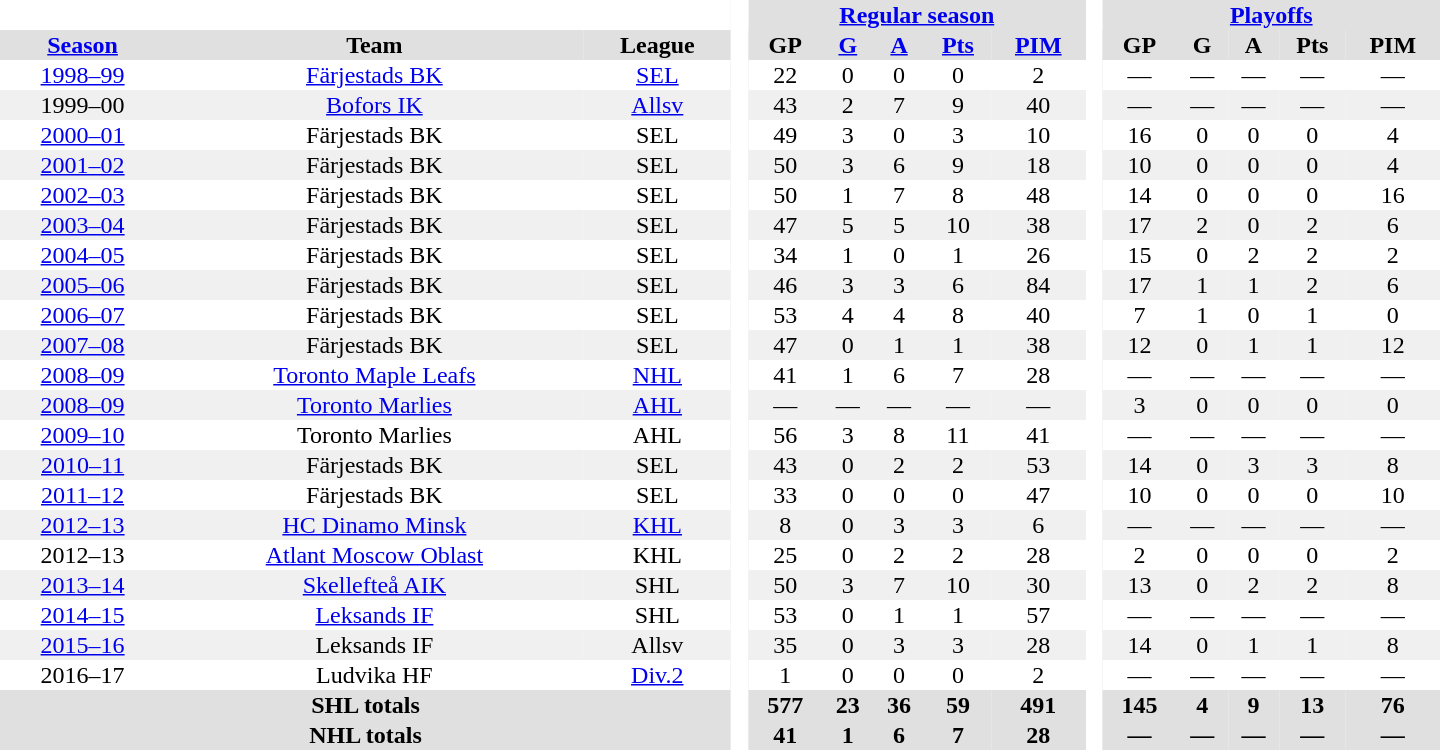<table border="0" cellpadding="1" cellspacing="0" ID="Table3" style="text-align:center; width:60em">
<tr bgcolor="#e0e0e0">
<th colspan="3" bgcolor="#ffffff"> </th>
<th rowspan="99" bgcolor="#ffffff"> </th>
<th colspan="5"><a href='#'>Regular season</a></th>
<th rowspan="99" bgcolor="#ffffff"> </th>
<th colspan="5"><a href='#'>Playoffs</a></th>
</tr>
<tr bgcolor="#e0e0e0">
<th><a href='#'>Season</a></th>
<th>Team</th>
<th>League</th>
<th>GP</th>
<th><a href='#'>G</a></th>
<th><a href='#'>A</a></th>
<th><a href='#'>Pts</a></th>
<th><a href='#'>PIM</a></th>
<th>GP</th>
<th>G</th>
<th>A</th>
<th>Pts</th>
<th>PIM</th>
</tr>
<tr>
<td><a href='#'>1998–99</a></td>
<td><a href='#'>Färjestads BK</a></td>
<td><a href='#'>SEL</a></td>
<td>22</td>
<td>0</td>
<td>0</td>
<td>0</td>
<td>2</td>
<td>—</td>
<td>—</td>
<td>—</td>
<td>—</td>
<td>—</td>
</tr>
<tr bgcolor="#f0f0f0">
<td>1999–00</td>
<td><a href='#'>Bofors IK</a></td>
<td><a href='#'>Allsv</a></td>
<td>43</td>
<td>2</td>
<td>7</td>
<td>9</td>
<td>40</td>
<td>—</td>
<td>—</td>
<td>—</td>
<td>—</td>
<td>—</td>
</tr>
<tr>
<td><a href='#'>2000–01</a></td>
<td>Färjestads BK</td>
<td>SEL</td>
<td>49</td>
<td>3</td>
<td>0</td>
<td>3</td>
<td>10</td>
<td>16</td>
<td>0</td>
<td>0</td>
<td>0</td>
<td>4</td>
</tr>
<tr bgcolor="#f0f0f0">
<td><a href='#'>2001–02</a></td>
<td>Färjestads BK</td>
<td>SEL</td>
<td>50</td>
<td>3</td>
<td>6</td>
<td>9</td>
<td>18</td>
<td>10</td>
<td>0</td>
<td>0</td>
<td>0</td>
<td>4</td>
</tr>
<tr>
<td><a href='#'>2002–03</a></td>
<td>Färjestads BK</td>
<td>SEL</td>
<td>50</td>
<td>1</td>
<td>7</td>
<td>8</td>
<td>48</td>
<td>14</td>
<td>0</td>
<td>0</td>
<td>0</td>
<td>16</td>
</tr>
<tr bgcolor="#f0f0f0">
<td><a href='#'>2003–04</a></td>
<td>Färjestads BK</td>
<td>SEL</td>
<td>47</td>
<td>5</td>
<td>5</td>
<td>10</td>
<td>38</td>
<td>17</td>
<td>2</td>
<td>0</td>
<td>2</td>
<td>6</td>
</tr>
<tr>
<td><a href='#'>2004–05</a></td>
<td>Färjestads BK</td>
<td>SEL</td>
<td>34</td>
<td>1</td>
<td>0</td>
<td>1</td>
<td>26</td>
<td>15</td>
<td>0</td>
<td>2</td>
<td>2</td>
<td>2</td>
</tr>
<tr bgcolor="#f0f0f0">
<td><a href='#'>2005–06</a></td>
<td>Färjestads BK</td>
<td>SEL</td>
<td>46</td>
<td>3</td>
<td>3</td>
<td>6</td>
<td>84</td>
<td>17</td>
<td>1</td>
<td>1</td>
<td>2</td>
<td>6</td>
</tr>
<tr>
<td><a href='#'>2006–07</a></td>
<td>Färjestads BK</td>
<td>SEL</td>
<td>53</td>
<td>4</td>
<td>4</td>
<td>8</td>
<td>40</td>
<td>7</td>
<td>1</td>
<td>0</td>
<td>1</td>
<td>0</td>
</tr>
<tr bgcolor="#f0f0f0">
<td><a href='#'>2007–08</a></td>
<td>Färjestads BK</td>
<td>SEL</td>
<td>47</td>
<td>0</td>
<td>1</td>
<td>1</td>
<td>38</td>
<td>12</td>
<td>0</td>
<td>1</td>
<td>1</td>
<td>12</td>
</tr>
<tr>
<td><a href='#'>2008–09</a></td>
<td><a href='#'>Toronto Maple Leafs</a></td>
<td><a href='#'>NHL</a></td>
<td>41</td>
<td>1</td>
<td>6</td>
<td>7</td>
<td>28</td>
<td>—</td>
<td>—</td>
<td>—</td>
<td>—</td>
<td>—</td>
</tr>
<tr bgcolor="#f0f0f0">
<td><a href='#'>2008–09</a></td>
<td><a href='#'>Toronto Marlies</a></td>
<td><a href='#'>AHL</a></td>
<td>—</td>
<td>—</td>
<td>—</td>
<td>—</td>
<td>—</td>
<td>3</td>
<td>0</td>
<td>0</td>
<td>0</td>
<td>0</td>
</tr>
<tr>
<td><a href='#'>2009–10</a></td>
<td>Toronto Marlies</td>
<td>AHL</td>
<td>56</td>
<td>3</td>
<td>8</td>
<td>11</td>
<td>41</td>
<td>—</td>
<td>—</td>
<td>—</td>
<td>—</td>
<td>—</td>
</tr>
<tr bgcolor="#f0f0f0">
<td><a href='#'>2010–11</a></td>
<td>Färjestads BK</td>
<td>SEL</td>
<td>43</td>
<td>0</td>
<td>2</td>
<td>2</td>
<td>53</td>
<td>14</td>
<td>0</td>
<td>3</td>
<td>3</td>
<td>8</td>
</tr>
<tr>
<td><a href='#'>2011–12</a></td>
<td>Färjestads BK</td>
<td>SEL</td>
<td>33</td>
<td>0</td>
<td>0</td>
<td>0</td>
<td>47</td>
<td>10</td>
<td>0</td>
<td>0</td>
<td>0</td>
<td>10</td>
</tr>
<tr bgcolor="#f0f0f0">
<td><a href='#'>2012–13</a></td>
<td><a href='#'>HC Dinamo Minsk</a></td>
<td><a href='#'>KHL</a></td>
<td>8</td>
<td>0</td>
<td>3</td>
<td>3</td>
<td>6</td>
<td>—</td>
<td>—</td>
<td>—</td>
<td>—</td>
<td>—</td>
</tr>
<tr>
<td>2012–13</td>
<td><a href='#'>Atlant Moscow Oblast</a></td>
<td>KHL</td>
<td>25</td>
<td>0</td>
<td>2</td>
<td>2</td>
<td>28</td>
<td>2</td>
<td>0</td>
<td>0</td>
<td>0</td>
<td>2</td>
</tr>
<tr bgcolor="#f0f0f0">
<td><a href='#'>2013–14</a></td>
<td><a href='#'>Skellefteå AIK</a></td>
<td>SHL</td>
<td>50</td>
<td>3</td>
<td>7</td>
<td>10</td>
<td>30</td>
<td>13</td>
<td>0</td>
<td>2</td>
<td>2</td>
<td>8</td>
</tr>
<tr>
<td><a href='#'>2014–15</a></td>
<td><a href='#'>Leksands IF</a></td>
<td>SHL</td>
<td>53</td>
<td>0</td>
<td>1</td>
<td>1</td>
<td>57</td>
<td>—</td>
<td>—</td>
<td>—</td>
<td>—</td>
<td>—</td>
</tr>
<tr bgcolor="#f0f0f0">
<td><a href='#'>2015–16</a></td>
<td>Leksands IF</td>
<td>Allsv</td>
<td>35</td>
<td>0</td>
<td>3</td>
<td>3</td>
<td>28</td>
<td>14</td>
<td>0</td>
<td>1</td>
<td>1</td>
<td>8</td>
</tr>
<tr>
<td>2016–17</td>
<td>Ludvika HF</td>
<td><a href='#'>Div.2</a></td>
<td>1</td>
<td>0</td>
<td>0</td>
<td>0</td>
<td>2</td>
<td>—</td>
<td>—</td>
<td>—</td>
<td>—</td>
<td>—</td>
</tr>
<tr bgcolor="#e0e0e0">
<th colspan="3">SHL totals</th>
<th>577</th>
<th>23</th>
<th>36</th>
<th>59</th>
<th>491</th>
<th>145</th>
<th>4</th>
<th>9</th>
<th>13</th>
<th>76</th>
</tr>
<tr bgcolor="#e0e0e0">
<th colspan="3">NHL totals</th>
<th>41</th>
<th>1</th>
<th>6</th>
<th>7</th>
<th>28</th>
<th>—</th>
<th>—</th>
<th>—</th>
<th>—</th>
<th>—</th>
</tr>
</table>
